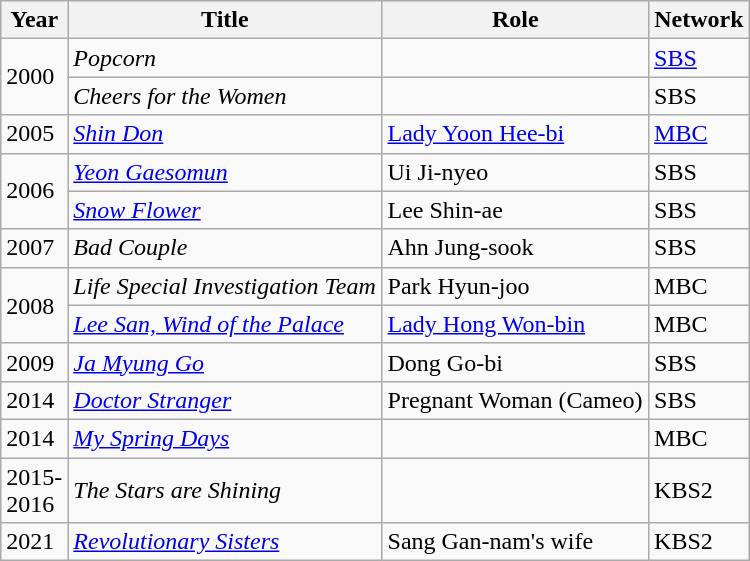<table class="wikitable" style="width:500px">
<tr>
<th width=10>Year</th>
<th>Title</th>
<th>Role</th>
<th>Network</th>
</tr>
<tr>
<td rowspan=2>2000</td>
<td><em>Popcorn</em></td>
<td></td>
<td><a href='#'>SBS</a></td>
</tr>
<tr>
<td><em>Cheers for the Women</em></td>
<td></td>
<td>SBS</td>
</tr>
<tr>
<td>2005</td>
<td><em><a href='#'>Shin Don</a></em></td>
<td><a href='#'>Lady Yoon Hee-bi</a></td>
<td><a href='#'>MBC</a></td>
</tr>
<tr>
<td rowspan=2>2006</td>
<td><em><a href='#'>Yeon Gaesomun</a></em></td>
<td>Ui Ji-nyeo</td>
<td>SBS</td>
</tr>
<tr>
<td><em><a href='#'>Snow Flower</a></em></td>
<td>Lee Shin-ae</td>
<td>SBS</td>
</tr>
<tr>
<td>2007</td>
<td><em>Bad Couple</em></td>
<td>Ahn Jung-sook</td>
<td>SBS</td>
</tr>
<tr>
<td rowspan=2>2008</td>
<td><em>Life Special Investigation Team</em></td>
<td>Park Hyun-joo</td>
<td>MBC</td>
</tr>
<tr>
<td><em><a href='#'>Lee San, Wind of the Palace</a></em></td>
<td><a href='#'>Lady Hong Won-bin</a></td>
<td>MBC</td>
</tr>
<tr>
<td>2009</td>
<td><em><a href='#'>Ja Myung Go</a></em></td>
<td>Dong Go-bi</td>
<td>SBS</td>
</tr>
<tr>
<td>2014</td>
<td><em><a href='#'>Doctor Stranger</a></em></td>
<td>Pregnant Woman (Cameo)</td>
<td>SBS</td>
</tr>
<tr>
<td>2014</td>
<td><em><a href='#'>My Spring Days</a></em></td>
<td></td>
<td>MBC</td>
</tr>
<tr>
<td>2015-2016</td>
<td><em>The Stars are Shining </em></td>
<td></td>
<td>KBS2</td>
</tr>
<tr>
<td>2021</td>
<td><em><a href='#'>Revolutionary Sisters</a></em></td>
<td>Sang Gan-nam's wife</td>
<td>KBS2</td>
</tr>
</table>
